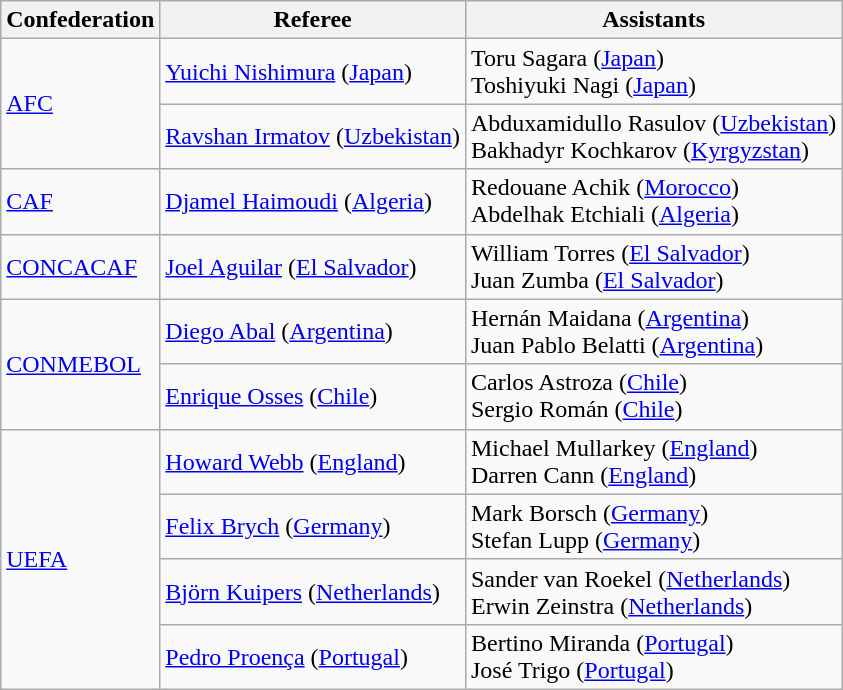<table class="wikitable">
<tr>
<th>Confederation</th>
<th>Referee</th>
<th>Assistants</th>
</tr>
<tr>
<td rowspan="2"><a href='#'>AFC</a></td>
<td><a href='#'>Yuichi Nishimura</a> (<a href='#'>Japan</a>)</td>
<td>Toru Sagara (<a href='#'>Japan</a>)<br>Toshiyuki Nagi (<a href='#'>Japan</a>)</td>
</tr>
<tr>
<td><a href='#'>Ravshan Irmatov</a> (<a href='#'>Uzbekistan</a>)</td>
<td>Abduxamidullo Rasulov (<a href='#'>Uzbekistan</a>)<br>Bakhadyr Kochkarov (<a href='#'>Kyrgyzstan</a>)</td>
</tr>
<tr>
<td><a href='#'>CAF</a></td>
<td><a href='#'>Djamel Haimoudi</a> (<a href='#'>Algeria</a>)</td>
<td>Redouane Achik (<a href='#'>Morocco</a>)<br>Abdelhak Etchiali (<a href='#'>Algeria</a>)</td>
</tr>
<tr>
<td><a href='#'>CONCACAF</a></td>
<td><a href='#'>Joel Aguilar</a> (<a href='#'>El Salvador</a>)</td>
<td>William Torres (<a href='#'>El Salvador</a>)<br>Juan Zumba (<a href='#'>El Salvador</a>)</td>
</tr>
<tr>
<td rowspan="2"><a href='#'>CONMEBOL</a></td>
<td><a href='#'>Diego Abal</a> (<a href='#'>Argentina</a>)</td>
<td>Hernán Maidana (<a href='#'>Argentina</a>)<br>Juan Pablo Belatti (<a href='#'>Argentina</a>)</td>
</tr>
<tr>
<td><a href='#'>Enrique Osses</a> (<a href='#'>Chile</a>)</td>
<td>Carlos Astroza (<a href='#'>Chile</a>)<br>Sergio Román (<a href='#'>Chile</a>)</td>
</tr>
<tr>
<td rowspan="4"><a href='#'>UEFA</a></td>
<td><a href='#'>Howard Webb</a> (<a href='#'>England</a>)</td>
<td>Michael Mullarkey (<a href='#'>England</a>)<br>Darren Cann (<a href='#'>England</a>)</td>
</tr>
<tr>
<td><a href='#'>Felix Brych</a> (<a href='#'>Germany</a>)</td>
<td>Mark Borsch (<a href='#'>Germany</a>)<br>Stefan Lupp (<a href='#'>Germany</a>)</td>
</tr>
<tr>
<td><a href='#'>Björn Kuipers</a> (<a href='#'>Netherlands</a>)</td>
<td>Sander van Roekel (<a href='#'>Netherlands</a>)<br>Erwin Zeinstra (<a href='#'>Netherlands</a>)</td>
</tr>
<tr>
<td><a href='#'>Pedro Proença</a> (<a href='#'>Portugal</a>)</td>
<td>Bertino Miranda (<a href='#'>Portugal</a>)<br>José Trigo (<a href='#'>Portugal</a>)</td>
</tr>
</table>
